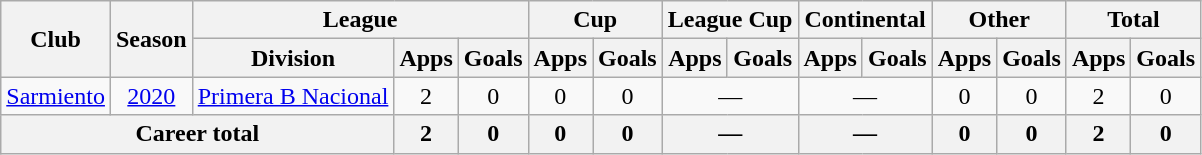<table class="wikitable" style="text-align:center">
<tr>
<th rowspan="2">Club</th>
<th rowspan="2">Season</th>
<th colspan="3">League</th>
<th colspan="2">Cup</th>
<th colspan="2">League Cup</th>
<th colspan="2">Continental</th>
<th colspan="2">Other</th>
<th colspan="2">Total</th>
</tr>
<tr>
<th>Division</th>
<th>Apps</th>
<th>Goals</th>
<th>Apps</th>
<th>Goals</th>
<th>Apps</th>
<th>Goals</th>
<th>Apps</th>
<th>Goals</th>
<th>Apps</th>
<th>Goals</th>
<th>Apps</th>
<th>Goals</th>
</tr>
<tr>
<td rowspan="1"><a href='#'>Sarmiento</a></td>
<td><a href='#'>2020</a></td>
<td rowspan="1"><a href='#'>Primera B Nacional</a></td>
<td>2</td>
<td>0</td>
<td>0</td>
<td>0</td>
<td colspan="2">—</td>
<td colspan="2">—</td>
<td>0</td>
<td>0</td>
<td>2</td>
<td>0</td>
</tr>
<tr>
<th colspan="3">Career total</th>
<th>2</th>
<th>0</th>
<th>0</th>
<th>0</th>
<th colspan="2">—</th>
<th colspan="2">—</th>
<th>0</th>
<th>0</th>
<th>2</th>
<th>0</th>
</tr>
</table>
